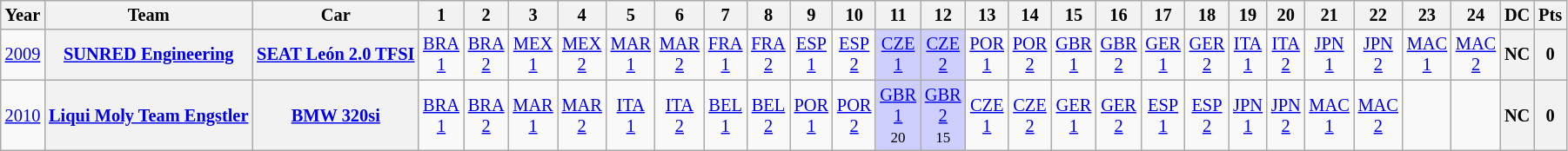<table class="wikitable" style="text-align:center; font-size:85%">
<tr>
<th>Year</th>
<th>Team</th>
<th>Car</th>
<th>1</th>
<th>2</th>
<th>3</th>
<th>4</th>
<th>5</th>
<th>6</th>
<th>7</th>
<th>8</th>
<th>9</th>
<th>10</th>
<th>11</th>
<th>12</th>
<th>13</th>
<th>14</th>
<th>15</th>
<th>16</th>
<th>17</th>
<th>18</th>
<th>19</th>
<th>20</th>
<th>21</th>
<th>22</th>
<th>23</th>
<th>24</th>
<th>DC</th>
<th>Pts</th>
</tr>
<tr>
<td><a href='#'>2009</a></td>
<th><a href='#'>SUNRED Engineering</a></th>
<th><a href='#'>SEAT León 2.0 TFSI</a></th>
<td><a href='#'>BRA<br>1</a></td>
<td><a href='#'>BRA<br>2</a></td>
<td><a href='#'>MEX<br>1</a></td>
<td><a href='#'>MEX<br>2</a></td>
<td><a href='#'>MAR<br>1</a></td>
<td><a href='#'>MAR<br>2</a></td>
<td><a href='#'>FRA<br>1</a></td>
<td><a href='#'>FRA<br>2</a></td>
<td><a href='#'>ESP<br>1</a></td>
<td><a href='#'>ESP<br>2</a></td>
<td style="background:#cfcfff;"><a href='#'>CZE<br>1</a><br></td>
<td style="background:#cfcfff;"><a href='#'>CZE<br>2</a><br></td>
<td><a href='#'>POR<br>1</a></td>
<td><a href='#'>POR<br>2</a></td>
<td><a href='#'>GBR<br>1</a></td>
<td><a href='#'>GBR<br>2</a></td>
<td><a href='#'>GER<br>1</a></td>
<td><a href='#'>GER<br>2</a></td>
<td><a href='#'>ITA<br>1</a></td>
<td><a href='#'>ITA<br>2</a></td>
<td><a href='#'>JPN<br>1</a></td>
<td><a href='#'>JPN<br>2</a></td>
<td><a href='#'>MAC<br>1</a></td>
<td><a href='#'>MAC<br>2</a></td>
<th>NC</th>
<th>0</th>
</tr>
<tr>
<td><a href='#'>2010</a></td>
<th><a href='#'>Liqui Moly Team Engstler</a></th>
<th><a href='#'>BMW 320si</a></th>
<td><a href='#'>BRA<br>1</a></td>
<td><a href='#'>BRA<br>2</a></td>
<td><a href='#'>MAR<br>1</a></td>
<td><a href='#'>MAR<br>2</a></td>
<td><a href='#'>ITA<br>1</a></td>
<td><a href='#'>ITA<br>2</a></td>
<td><a href='#'>BEL<br>1</a></td>
<td><a href='#'>BEL<br>2</a></td>
<td><a href='#'>POR<br>1</a></td>
<td><a href='#'>POR<br>2</a></td>
<td style="background:#cfcfff;"><a href='#'>GBR<br>1</a><br><small>20</small></td>
<td style="background:#cfcfff;"><a href='#'>GBR<br>2</a><br><small>15</small></td>
<td><a href='#'>CZE<br>1</a></td>
<td><a href='#'>CZE<br>2</a></td>
<td><a href='#'>GER<br>1</a></td>
<td><a href='#'>GER<br>2</a></td>
<td><a href='#'>ESP<br>1</a></td>
<td><a href='#'>ESP<br>2</a></td>
<td><a href='#'>JPN<br>1</a></td>
<td><a href='#'>JPN<br>2</a></td>
<td><a href='#'>MAC<br>1</a></td>
<td><a href='#'>MAC<br>2</a></td>
<td></td>
<td></td>
<th>NC</th>
<th>0</th>
</tr>
</table>
